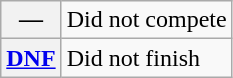<table class="wikitable">
<tr>
<th scope="row">—</th>
<td>Did not compete</td>
</tr>
<tr>
<th scope="row"><a href='#'>DNF</a></th>
<td>Did not finish</td>
</tr>
</table>
